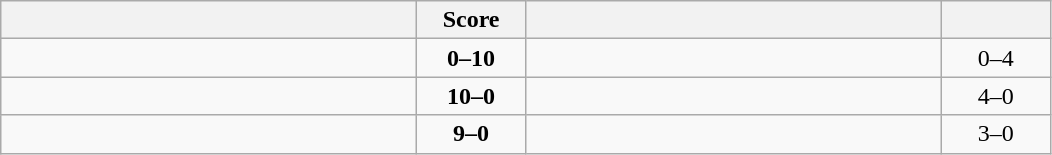<table class="wikitable" style="text-align: center; ">
<tr>
<th align="right" width="270"></th>
<th width="65">Score</th>
<th align="left" width="270"></th>
<th width="65"></th>
</tr>
<tr>
<td align="left"></td>
<td><strong>0–10</strong></td>
<td align="left"><strong></strong></td>
<td>0–4 <strong></strong></td>
</tr>
<tr>
<td align="left"><strong></strong></td>
<td><strong>10–0</strong></td>
<td align="left"></td>
<td>4–0 <strong></strong></td>
</tr>
<tr>
<td align="left"><strong></strong></td>
<td><strong>9–0</strong></td>
<td align="left"></td>
<td>3–0 <strong></strong></td>
</tr>
</table>
